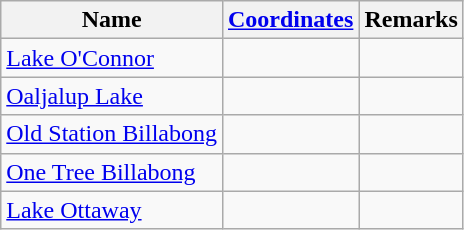<table class="wikitable">
<tr>
<th>Name</th>
<th><a href='#'>Coordinates</a></th>
<th>Remarks</th>
</tr>
<tr>
<td><a href='#'>Lake O'Connor</a></td>
<td></td>
<td></td>
</tr>
<tr>
<td><a href='#'>Oaljalup Lake</a></td>
<td></td>
<td></td>
</tr>
<tr>
<td><a href='#'>Old Station Billabong</a></td>
<td></td>
<td></td>
</tr>
<tr>
<td><a href='#'>One Tree Billabong</a></td>
<td></td>
<td></td>
</tr>
<tr>
<td><a href='#'>Lake Ottaway</a></td>
<td></td>
<td></td>
</tr>
</table>
